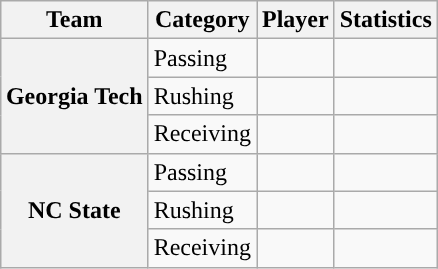<table class="wikitable" style="float:right">
<tr>
<th>Team</th>
<th>Category</th>
<th>Player</th>
<th>Statistics</th>
</tr>
<tr>
<th rowspan=3>Georgia Tech</th>
<td>Passing</td>
<td></td>
<td></td>
</tr>
<tr>
<td>Rushing</td>
<td></td>
<td></td>
</tr>
<tr>
<td>Receiving</td>
<td></td>
<td></td>
</tr>
<tr>
<th rowspan=3>NC State</th>
<td>Passing</td>
<td></td>
<td></td>
</tr>
<tr>
<td>Rushing</td>
<td></td>
<td></td>
</tr>
<tr>
<td>Receiving</td>
<td></td>
<td></td>
</tr>
</table>
